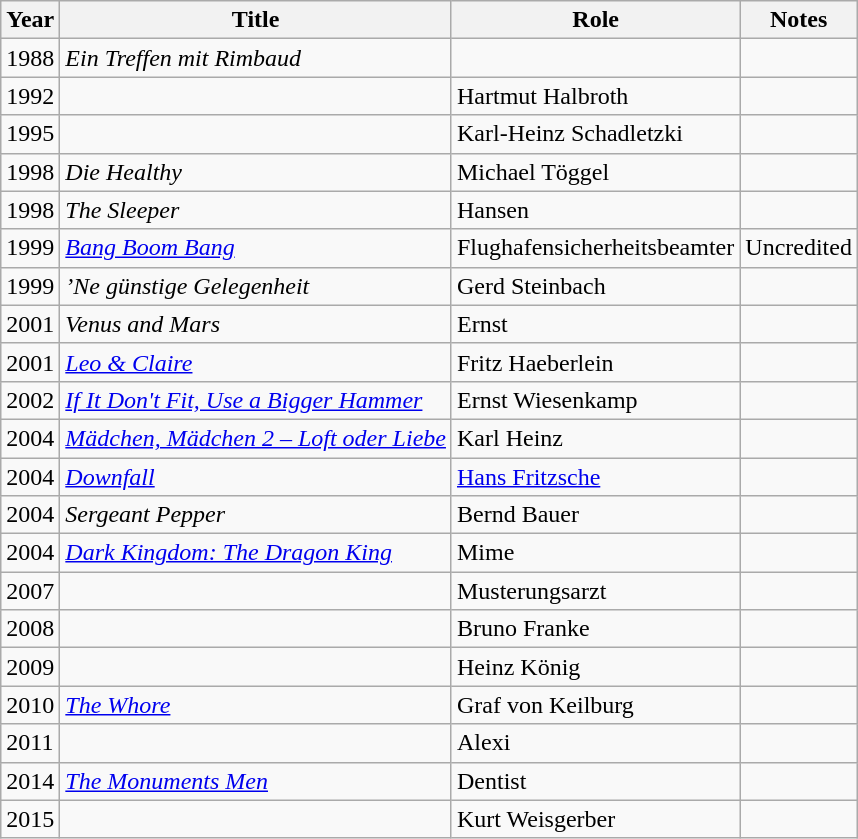<table class="wikitable sortable">
<tr>
<th>Year</th>
<th>Title</th>
<th>Role</th>
<th class="unsortable">Notes</th>
</tr>
<tr>
<td>1988</td>
<td><em>Ein Treffen mit Rimbaud</em></td>
<td></td>
<td></td>
</tr>
<tr>
<td>1992</td>
<td><em></em></td>
<td>Hartmut Halbroth</td>
<td></td>
</tr>
<tr>
<td>1995</td>
<td><em></em></td>
<td>Karl-Heinz Schadletzki</td>
<td></td>
</tr>
<tr>
<td>1998</td>
<td><em>Die Healthy</em></td>
<td>Michael Töggel</td>
<td></td>
</tr>
<tr>
<td>1998</td>
<td><em>The Sleeper</em></td>
<td>Hansen</td>
<td></td>
</tr>
<tr>
<td>1999</td>
<td><em><a href='#'>Bang Boom Bang</a></em></td>
<td>Flughafensicherheitsbeamter</td>
<td>Uncredited</td>
</tr>
<tr>
<td>1999</td>
<td><em>’Ne günstige Gelegenheit</em></td>
<td>Gerd Steinbach</td>
<td></td>
</tr>
<tr>
<td>2001</td>
<td><em>Venus and Mars</em></td>
<td>Ernst</td>
<td></td>
</tr>
<tr>
<td>2001</td>
<td><em><a href='#'>Leo & Claire</a></em></td>
<td>Fritz Haeberlein</td>
<td></td>
</tr>
<tr>
<td>2002</td>
<td><em><a href='#'>If It Don't Fit, Use a Bigger Hammer</a></em></td>
<td>Ernst Wiesenkamp</td>
<td></td>
</tr>
<tr>
<td>2004</td>
<td><em><a href='#'>Mädchen, Mädchen 2 – Loft oder Liebe</a></em></td>
<td>Karl Heinz</td>
<td></td>
</tr>
<tr>
<td>2004</td>
<td><em><a href='#'>Downfall</a></em></td>
<td><a href='#'>Hans Fritzsche</a></td>
<td></td>
</tr>
<tr>
<td>2004</td>
<td><em>Sergeant Pepper</em></td>
<td>Bernd Bauer</td>
<td></td>
</tr>
<tr>
<td>2004</td>
<td><em><a href='#'>Dark Kingdom: The Dragon King</a></em></td>
<td>Mime</td>
<td></td>
</tr>
<tr>
<td>2007</td>
<td><em></em></td>
<td>Musterungsarzt</td>
<td></td>
</tr>
<tr>
<td>2008</td>
<td><em></em></td>
<td>Bruno Franke</td>
<td></td>
</tr>
<tr>
<td>2009</td>
<td><em></em></td>
<td>Heinz König</td>
<td></td>
</tr>
<tr>
<td>2010</td>
<td><em><a href='#'>The Whore</a></em></td>
<td>Graf von Keilburg</td>
<td></td>
</tr>
<tr>
<td>2011</td>
<td><em></em></td>
<td>Alexi</td>
<td></td>
</tr>
<tr>
<td>2014</td>
<td><em><a href='#'>The Monuments Men</a></em></td>
<td>Dentist</td>
<td></td>
</tr>
<tr>
<td>2015</td>
<td><em></em></td>
<td>Kurt Weisgerber</td>
<td></td>
</tr>
</table>
